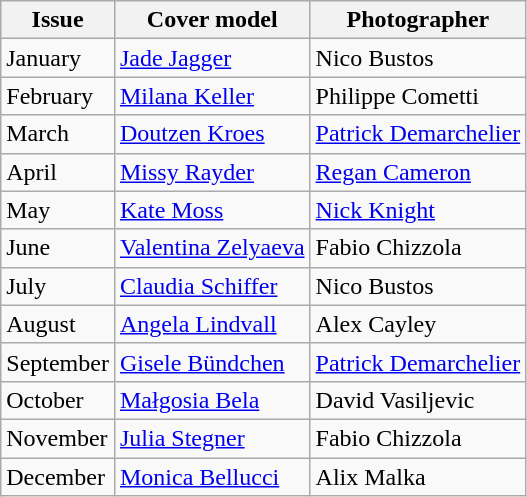<table class="wikitable">
<tr>
<th>Issue</th>
<th>Cover model</th>
<th>Photographer</th>
</tr>
<tr>
<td>January</td>
<td><a href='#'>Jade Jagger</a></td>
<td>Nico Bustos</td>
</tr>
<tr>
<td>February</td>
<td><a href='#'>Milana Keller</a></td>
<td>Philippe Cometti</td>
</tr>
<tr>
<td>March</td>
<td><a href='#'>Doutzen Kroes</a></td>
<td><a href='#'>Patrick Demarchelier</a></td>
</tr>
<tr>
<td>April</td>
<td><a href='#'>Missy Rayder</a></td>
<td><a href='#'>Regan Cameron</a></td>
</tr>
<tr>
<td>May</td>
<td><a href='#'>Kate Moss</a></td>
<td><a href='#'>Nick Knight</a></td>
</tr>
<tr>
<td>June</td>
<td><a href='#'>Valentina Zelyaeva</a></td>
<td>Fabio Chizzola</td>
</tr>
<tr>
<td>July</td>
<td><a href='#'>Claudia Schiffer</a></td>
<td>Nico Bustos</td>
</tr>
<tr>
<td>August</td>
<td><a href='#'>Angela Lindvall</a></td>
<td>Alex Cayley</td>
</tr>
<tr>
<td>September</td>
<td><a href='#'>Gisele Bündchen</a></td>
<td><a href='#'>Patrick Demarchelier</a></td>
</tr>
<tr>
<td>October</td>
<td><a href='#'>Małgosia Bela</a></td>
<td>David Vasiljevic</td>
</tr>
<tr>
<td>November</td>
<td><a href='#'>Julia Stegner</a></td>
<td>Fabio Chizzola</td>
</tr>
<tr>
<td>December</td>
<td><a href='#'>Monica Bellucci</a></td>
<td>Alix Malka</td>
</tr>
</table>
